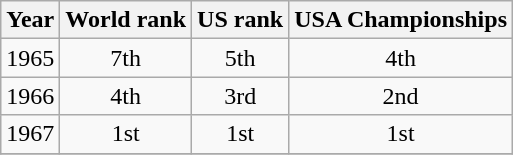<table class=wikitable>
<tr>
<th>Year</th>
<th>World rank</th>
<th>US rank</th>
<th>USA Championships</th>
</tr>
<tr>
<td>1965</td>
<td align="center">7th</td>
<td align="center">5th</td>
<td align="center">4th</td>
</tr>
<tr>
<td>1966</td>
<td align="center">4th</td>
<td align="center">3rd</td>
<td align="center">2nd</td>
</tr>
<tr>
<td>1967</td>
<td align="center">1st</td>
<td align="center">1st</td>
<td align="center">1st</td>
</tr>
<tr>
</tr>
</table>
